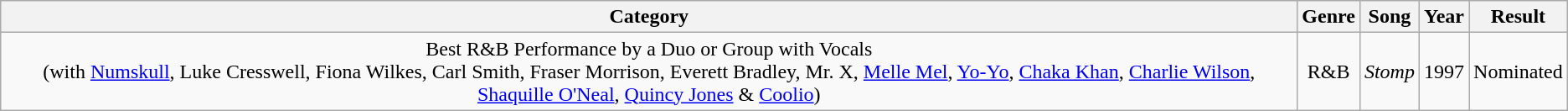<table class="wikitable">
<tr style="font-size:100%;">
<th>Category</th>
<th>Genre</th>
<th>Song</th>
<th>Year</th>
<th>Result</th>
</tr>
<tr style="text-align:CENTER;">
<td>Best R&B Performance by a Duo or Group with Vocals<br>(with <a href='#'>Numskull</a>, Luke Cresswell, Fiona Wilkes, Carl Smith, Fraser Morrison, Everett Bradley, Mr. X, <a href='#'>Melle Mel</a>, <a href='#'>Yo-Yo</a>, <a href='#'>Chaka Khan</a>, <a href='#'>Charlie Wilson</a>, <a href='#'>Shaquille O'Neal</a>, <a href='#'>Quincy Jones</a> & <a href='#'>Coolio</a>)</td>
<td>R&B</td>
<td><em>Stomp</em></td>
<td>1997</td>
<td>Nominated</td>
</tr>
</table>
